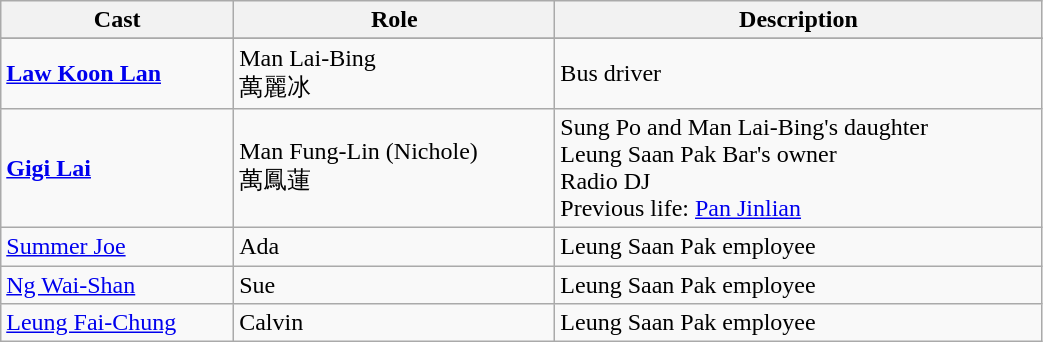<table class="wikitable" width="55%">
<tr>
<th>Cast</th>
<th>Role</th>
<th>Description</th>
</tr>
<tr>
</tr>
<tr>
<td><strong><a href='#'>Law Koon Lan</a></strong></td>
<td>Man Lai-Bing<br>萬麗冰</td>
<td>Bus driver</td>
</tr>
<tr>
<td><strong><a href='#'>Gigi Lai</a></strong></td>
<td>Man Fung-Lin (Nichole)<br>萬鳳蓮</td>
<td>Sung Po and Man Lai-Bing's daughter<br>Leung Saan Pak Bar's owner<br>Radio DJ<br>Previous life: <a href='#'>Pan Jinlian</a></td>
</tr>
<tr>
<td><a href='#'>Summer Joe</a></td>
<td>Ada</td>
<td>Leung Saan Pak employee</td>
</tr>
<tr>
<td><a href='#'>Ng Wai-Shan</a></td>
<td>Sue</td>
<td>Leung Saan Pak employee</td>
</tr>
<tr>
<td><a href='#'>Leung Fai-Chung</a></td>
<td>Calvin</td>
<td>Leung Saan Pak employee</td>
</tr>
</table>
